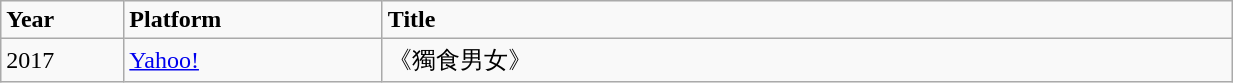<table class="wikitable mw-collapsible" width="65%">
<tr>
<td style="width:10%"><strong>Year</strong></td>
<td style="width:21%"><strong>Platform</strong></td>
<td><strong>Title</strong></td>
</tr>
<tr>
<td>2017</td>
<td><a href='#'>Yahoo!</a></td>
<td>《獨食男女》</td>
</tr>
</table>
